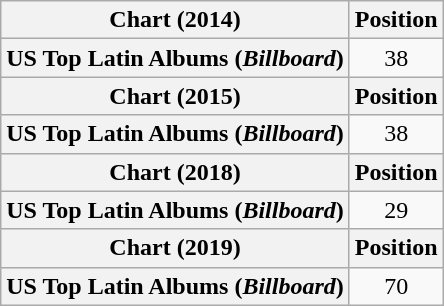<table class="wikitable plainrowheaders">
<tr>
<th scope="col">Chart (2014)</th>
<th scope="col">Position</th>
</tr>
<tr>
<th scope="row">US Top Latin Albums (<em>Billboard</em>)</th>
<td style="text-align:center;">38</td>
</tr>
<tr>
<th scope="col">Chart (2015)</th>
<th scope="col">Position</th>
</tr>
<tr>
<th scope="row">US Top Latin Albums (<em>Billboard</em>)</th>
<td style="text-align:center;">38</td>
</tr>
<tr>
<th scope="col">Chart (2018)</th>
<th scope="col">Position</th>
</tr>
<tr>
<th scope="row">US Top Latin Albums (<em>Billboard</em>)</th>
<td style="text-align:center;">29</td>
</tr>
<tr>
<th scope="col">Chart (2019)</th>
<th scope="col">Position</th>
</tr>
<tr>
<th scope="row">US Top Latin Albums (<em>Billboard</em>)</th>
<td style="text-align:center;">70</td>
</tr>
</table>
